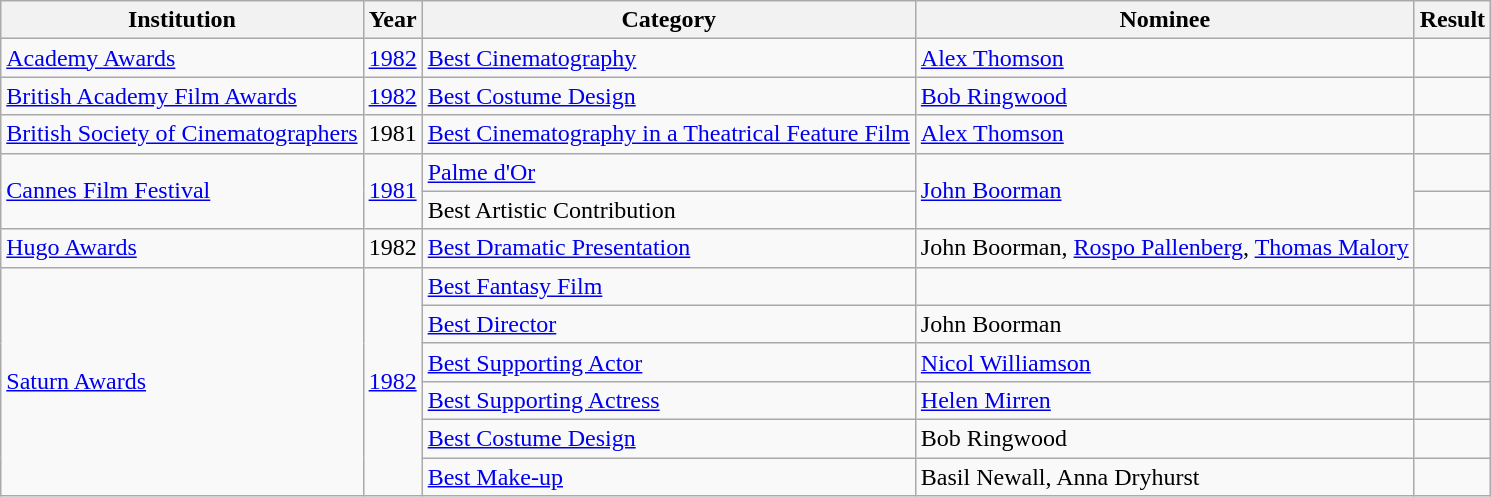<table class="wikitable">
<tr>
<th>Institution</th>
<th>Year</th>
<th>Category</th>
<th>Nominee</th>
<th>Result</th>
</tr>
<tr>
<td><a href='#'>Academy Awards</a></td>
<td><a href='#'>1982</a></td>
<td><a href='#'>Best Cinematography</a></td>
<td><a href='#'>Alex Thomson</a></td>
<td></td>
</tr>
<tr>
<td><a href='#'>British Academy Film Awards</a></td>
<td><a href='#'>1982</a></td>
<td><a href='#'>Best Costume Design</a></td>
<td><a href='#'>Bob Ringwood</a></td>
<td></td>
</tr>
<tr>
<td><a href='#'>British Society of Cinematographers</a></td>
<td>1981</td>
<td><a href='#'>Best Cinematography in a Theatrical Feature Film</a></td>
<td><a href='#'>Alex Thomson</a></td>
<td></td>
</tr>
<tr>
<td rowspan="2"><a href='#'>Cannes Film Festival</a></td>
<td rowspan="2"><a href='#'>1981</a></td>
<td><a href='#'>Palme d'Or</a></td>
<td rowspan="2"><a href='#'>John Boorman</a></td>
<td></td>
</tr>
<tr>
<td>Best Artistic Contribution</td>
<td></td>
</tr>
<tr>
<td><a href='#'>Hugo Awards</a></td>
<td>1982</td>
<td><a href='#'>Best Dramatic Presentation</a></td>
<td>John Boorman, <a href='#'>Rospo Pallenberg</a>, <a href='#'>Thomas Malory</a></td>
<td></td>
</tr>
<tr>
<td rowspan="6"><a href='#'>Saturn Awards</a></td>
<td rowspan="6"><a href='#'>1982</a></td>
<td><a href='#'>Best Fantasy Film</a></td>
<td></td>
<td></td>
</tr>
<tr>
<td><a href='#'>Best Director</a></td>
<td>John Boorman</td>
<td></td>
</tr>
<tr>
<td><a href='#'>Best Supporting Actor</a></td>
<td><a href='#'>Nicol Williamson</a></td>
<td></td>
</tr>
<tr>
<td><a href='#'>Best Supporting Actress</a></td>
<td><a href='#'>Helen Mirren</a></td>
<td></td>
</tr>
<tr>
<td><a href='#'>Best Costume Design</a></td>
<td>Bob Ringwood</td>
<td></td>
</tr>
<tr>
<td><a href='#'>Best Make-up</a></td>
<td>Basil Newall, Anna Dryhurst</td>
<td></td>
</tr>
</table>
